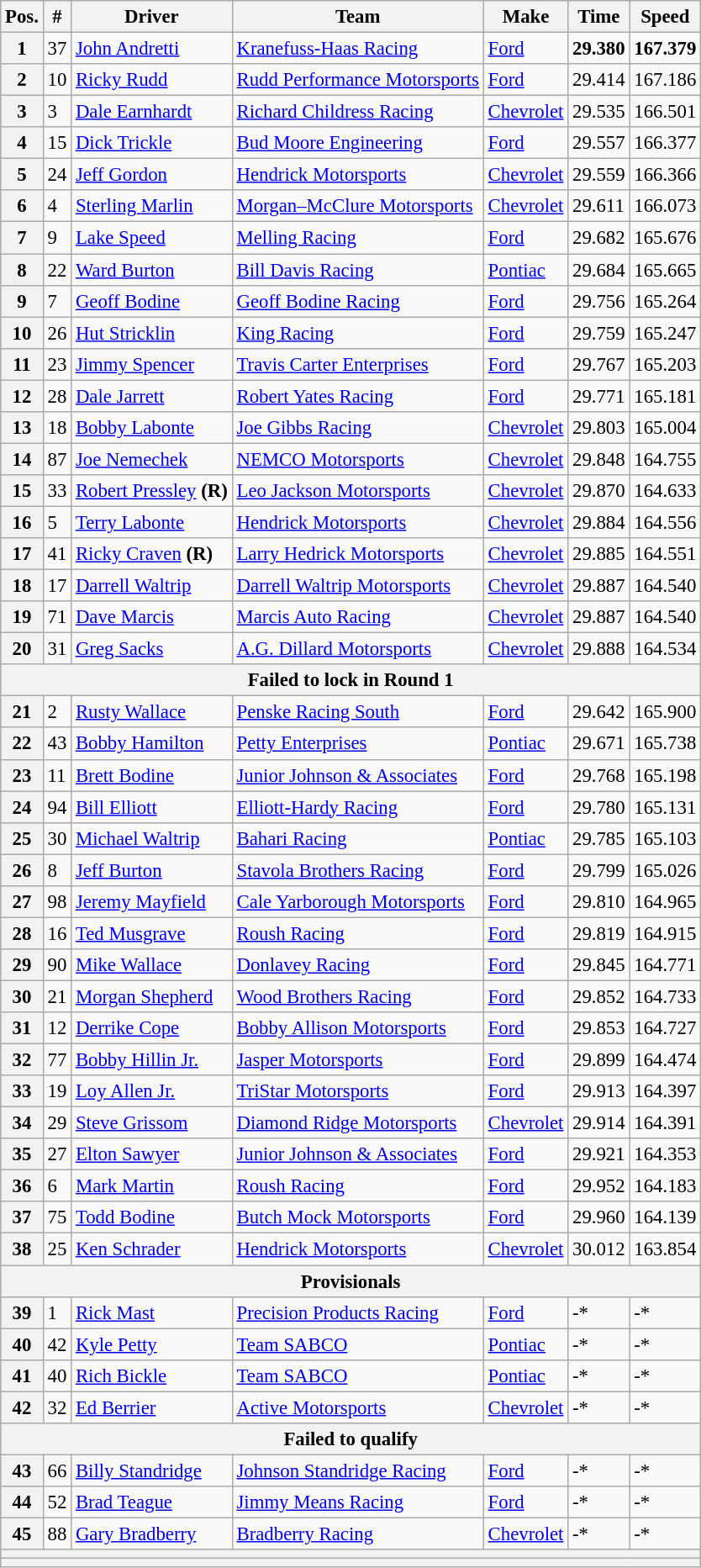<table class="wikitable" style="font-size:95%">
<tr>
<th>Pos.</th>
<th>#</th>
<th>Driver</th>
<th>Team</th>
<th>Make</th>
<th>Time</th>
<th>Speed</th>
</tr>
<tr>
<th>1</th>
<td>37</td>
<td><a href='#'>John Andretti</a></td>
<td><a href='#'>Kranefuss-Haas Racing</a></td>
<td><a href='#'>Ford</a></td>
<td><strong>29.380</strong></td>
<td><strong>167.379</strong></td>
</tr>
<tr>
<th>2</th>
<td>10</td>
<td><a href='#'>Ricky Rudd</a></td>
<td><a href='#'>Rudd Performance Motorsports</a></td>
<td><a href='#'>Ford</a></td>
<td>29.414</td>
<td>167.186</td>
</tr>
<tr>
<th>3</th>
<td>3</td>
<td><a href='#'>Dale Earnhardt</a></td>
<td><a href='#'>Richard Childress Racing</a></td>
<td><a href='#'>Chevrolet</a></td>
<td>29.535</td>
<td>166.501</td>
</tr>
<tr>
<th>4</th>
<td>15</td>
<td><a href='#'>Dick Trickle</a></td>
<td><a href='#'>Bud Moore Engineering</a></td>
<td><a href='#'>Ford</a></td>
<td>29.557</td>
<td>166.377</td>
</tr>
<tr>
<th>5</th>
<td>24</td>
<td><a href='#'>Jeff Gordon</a></td>
<td><a href='#'>Hendrick Motorsports</a></td>
<td><a href='#'>Chevrolet</a></td>
<td>29.559</td>
<td>166.366</td>
</tr>
<tr>
<th>6</th>
<td>4</td>
<td><a href='#'>Sterling Marlin</a></td>
<td><a href='#'>Morgan–McClure Motorsports</a></td>
<td><a href='#'>Chevrolet</a></td>
<td>29.611</td>
<td>166.073</td>
</tr>
<tr>
<th>7</th>
<td>9</td>
<td><a href='#'>Lake Speed</a></td>
<td><a href='#'>Melling Racing</a></td>
<td><a href='#'>Ford</a></td>
<td>29.682</td>
<td>165.676</td>
</tr>
<tr>
<th>8</th>
<td>22</td>
<td><a href='#'>Ward Burton</a></td>
<td><a href='#'>Bill Davis Racing</a></td>
<td><a href='#'>Pontiac</a></td>
<td>29.684</td>
<td>165.665</td>
</tr>
<tr>
<th>9</th>
<td>7</td>
<td><a href='#'>Geoff Bodine</a></td>
<td><a href='#'>Geoff Bodine Racing</a></td>
<td><a href='#'>Ford</a></td>
<td>29.756</td>
<td>165.264</td>
</tr>
<tr>
<th>10</th>
<td>26</td>
<td><a href='#'>Hut Stricklin</a></td>
<td><a href='#'>King Racing</a></td>
<td><a href='#'>Ford</a></td>
<td>29.759</td>
<td>165.247</td>
</tr>
<tr>
<th>11</th>
<td>23</td>
<td><a href='#'>Jimmy Spencer</a></td>
<td><a href='#'>Travis Carter Enterprises</a></td>
<td><a href='#'>Ford</a></td>
<td>29.767</td>
<td>165.203</td>
</tr>
<tr>
<th>12</th>
<td>28</td>
<td><a href='#'>Dale Jarrett</a></td>
<td><a href='#'>Robert Yates Racing</a></td>
<td><a href='#'>Ford</a></td>
<td>29.771</td>
<td>165.181</td>
</tr>
<tr>
<th>13</th>
<td>18</td>
<td><a href='#'>Bobby Labonte</a></td>
<td><a href='#'>Joe Gibbs Racing</a></td>
<td><a href='#'>Chevrolet</a></td>
<td>29.803</td>
<td>165.004</td>
</tr>
<tr>
<th>14</th>
<td>87</td>
<td><a href='#'>Joe Nemechek</a></td>
<td><a href='#'>NEMCO Motorsports</a></td>
<td><a href='#'>Chevrolet</a></td>
<td>29.848</td>
<td>164.755</td>
</tr>
<tr>
<th>15</th>
<td>33</td>
<td><a href='#'>Robert Pressley</a> <strong>(R)</strong></td>
<td><a href='#'>Leo Jackson Motorsports</a></td>
<td><a href='#'>Chevrolet</a></td>
<td>29.870</td>
<td>164.633</td>
</tr>
<tr>
<th>16</th>
<td>5</td>
<td><a href='#'>Terry Labonte</a></td>
<td><a href='#'>Hendrick Motorsports</a></td>
<td><a href='#'>Chevrolet</a></td>
<td>29.884</td>
<td>164.556</td>
</tr>
<tr>
<th>17</th>
<td>41</td>
<td><a href='#'>Ricky Craven</a> <strong>(R)</strong></td>
<td><a href='#'>Larry Hedrick Motorsports</a></td>
<td><a href='#'>Chevrolet</a></td>
<td>29.885</td>
<td>164.551</td>
</tr>
<tr>
<th>18</th>
<td>17</td>
<td><a href='#'>Darrell Waltrip</a></td>
<td><a href='#'>Darrell Waltrip Motorsports</a></td>
<td><a href='#'>Chevrolet</a></td>
<td>29.887</td>
<td>164.540</td>
</tr>
<tr>
<th>19</th>
<td>71</td>
<td><a href='#'>Dave Marcis</a></td>
<td><a href='#'>Marcis Auto Racing</a></td>
<td><a href='#'>Chevrolet</a></td>
<td>29.887</td>
<td>164.540</td>
</tr>
<tr>
<th>20</th>
<td>31</td>
<td><a href='#'>Greg Sacks</a></td>
<td><a href='#'>A.G. Dillard Motorsports</a></td>
<td><a href='#'>Chevrolet</a></td>
<td>29.888</td>
<td>164.534</td>
</tr>
<tr>
<th colspan="7">Failed to lock in Round 1</th>
</tr>
<tr>
<th>21</th>
<td>2</td>
<td><a href='#'>Rusty Wallace</a></td>
<td><a href='#'>Penske Racing South</a></td>
<td><a href='#'>Ford</a></td>
<td>29.642</td>
<td>165.900</td>
</tr>
<tr>
<th>22</th>
<td>43</td>
<td><a href='#'>Bobby Hamilton</a></td>
<td><a href='#'>Petty Enterprises</a></td>
<td><a href='#'>Pontiac</a></td>
<td>29.671</td>
<td>165.738</td>
</tr>
<tr>
<th>23</th>
<td>11</td>
<td><a href='#'>Brett Bodine</a></td>
<td><a href='#'>Junior Johnson & Associates</a></td>
<td><a href='#'>Ford</a></td>
<td>29.768</td>
<td>165.198</td>
</tr>
<tr>
<th>24</th>
<td>94</td>
<td><a href='#'>Bill Elliott</a></td>
<td><a href='#'>Elliott-Hardy Racing</a></td>
<td><a href='#'>Ford</a></td>
<td>29.780</td>
<td>165.131</td>
</tr>
<tr>
<th>25</th>
<td>30</td>
<td><a href='#'>Michael Waltrip</a></td>
<td><a href='#'>Bahari Racing</a></td>
<td><a href='#'>Pontiac</a></td>
<td>29.785</td>
<td>165.103</td>
</tr>
<tr>
<th>26</th>
<td>8</td>
<td><a href='#'>Jeff Burton</a></td>
<td><a href='#'>Stavola Brothers Racing</a></td>
<td><a href='#'>Ford</a></td>
<td>29.799</td>
<td>165.026</td>
</tr>
<tr>
<th>27</th>
<td>98</td>
<td><a href='#'>Jeremy Mayfield</a></td>
<td><a href='#'>Cale Yarborough Motorsports</a></td>
<td><a href='#'>Ford</a></td>
<td>29.810</td>
<td>164.965</td>
</tr>
<tr>
<th>28</th>
<td>16</td>
<td><a href='#'>Ted Musgrave</a></td>
<td><a href='#'>Roush Racing</a></td>
<td><a href='#'>Ford</a></td>
<td>29.819</td>
<td>164.915</td>
</tr>
<tr>
<th>29</th>
<td>90</td>
<td><a href='#'>Mike Wallace</a></td>
<td><a href='#'>Donlavey Racing</a></td>
<td><a href='#'>Ford</a></td>
<td>29.845</td>
<td>164.771</td>
</tr>
<tr>
<th>30</th>
<td>21</td>
<td><a href='#'>Morgan Shepherd</a></td>
<td><a href='#'>Wood Brothers Racing</a></td>
<td><a href='#'>Ford</a></td>
<td>29.852</td>
<td>164.733</td>
</tr>
<tr>
<th>31</th>
<td>12</td>
<td><a href='#'>Derrike Cope</a></td>
<td><a href='#'>Bobby Allison Motorsports</a></td>
<td><a href='#'>Ford</a></td>
<td>29.853</td>
<td>164.727</td>
</tr>
<tr>
<th>32</th>
<td>77</td>
<td><a href='#'>Bobby Hillin Jr.</a></td>
<td><a href='#'>Jasper Motorsports</a></td>
<td><a href='#'>Ford</a></td>
<td>29.899</td>
<td>164.474</td>
</tr>
<tr>
<th>33</th>
<td>19</td>
<td><a href='#'>Loy Allen Jr.</a></td>
<td><a href='#'>TriStar Motorsports</a></td>
<td><a href='#'>Ford</a></td>
<td>29.913</td>
<td>164.397</td>
</tr>
<tr>
<th>34</th>
<td>29</td>
<td><a href='#'>Steve Grissom</a></td>
<td><a href='#'>Diamond Ridge Motorsports</a></td>
<td><a href='#'>Chevrolet</a></td>
<td>29.914</td>
<td>164.391</td>
</tr>
<tr>
<th>35</th>
<td>27</td>
<td><a href='#'>Elton Sawyer</a></td>
<td><a href='#'>Junior Johnson & Associates</a></td>
<td><a href='#'>Ford</a></td>
<td>29.921</td>
<td>164.353</td>
</tr>
<tr>
<th>36</th>
<td>6</td>
<td><a href='#'>Mark Martin</a></td>
<td><a href='#'>Roush Racing</a></td>
<td><a href='#'>Ford</a></td>
<td>29.952</td>
<td>164.183</td>
</tr>
<tr>
<th>37</th>
<td>75</td>
<td><a href='#'>Todd Bodine</a></td>
<td><a href='#'>Butch Mock Motorsports</a></td>
<td><a href='#'>Ford</a></td>
<td>29.960</td>
<td>164.139</td>
</tr>
<tr>
<th>38</th>
<td>25</td>
<td><a href='#'>Ken Schrader</a></td>
<td><a href='#'>Hendrick Motorsports</a></td>
<td><a href='#'>Chevrolet</a></td>
<td>30.012</td>
<td>163.854</td>
</tr>
<tr>
<th colspan="7">Provisionals</th>
</tr>
<tr>
<th>39</th>
<td>1</td>
<td><a href='#'>Rick Mast</a></td>
<td><a href='#'>Precision Products Racing</a></td>
<td><a href='#'>Ford</a></td>
<td>-*</td>
<td>-*</td>
</tr>
<tr>
<th>40</th>
<td>42</td>
<td><a href='#'>Kyle Petty</a></td>
<td><a href='#'>Team SABCO</a></td>
<td><a href='#'>Pontiac</a></td>
<td>-*</td>
<td>-*</td>
</tr>
<tr>
<th>41</th>
<td>40</td>
<td><a href='#'>Rich Bickle</a></td>
<td><a href='#'>Team SABCO</a></td>
<td><a href='#'>Pontiac</a></td>
<td>-*</td>
<td>-*</td>
</tr>
<tr>
<th>42</th>
<td>32</td>
<td><a href='#'>Ed Berrier</a></td>
<td><a href='#'>Active Motorsports</a></td>
<td><a href='#'>Chevrolet</a></td>
<td>-*</td>
<td>-*</td>
</tr>
<tr>
<th colspan="7">Failed to qualify</th>
</tr>
<tr>
<th>43</th>
<td>66</td>
<td><a href='#'>Billy Standridge</a></td>
<td><a href='#'>Johnson Standridge Racing</a></td>
<td><a href='#'>Ford</a></td>
<td>-*</td>
<td>-*</td>
</tr>
<tr>
<th>44</th>
<td>52</td>
<td><a href='#'>Brad Teague</a></td>
<td><a href='#'>Jimmy Means Racing</a></td>
<td><a href='#'>Ford</a></td>
<td>-*</td>
<td>-*</td>
</tr>
<tr>
<th>45</th>
<td>88</td>
<td><a href='#'>Gary Bradberry</a></td>
<td><a href='#'>Bradberry Racing</a></td>
<td><a href='#'>Chevrolet</a></td>
<td>-*</td>
<td>-*</td>
</tr>
<tr>
<th colspan="7"></th>
</tr>
<tr>
<th colspan="7"></th>
</tr>
</table>
